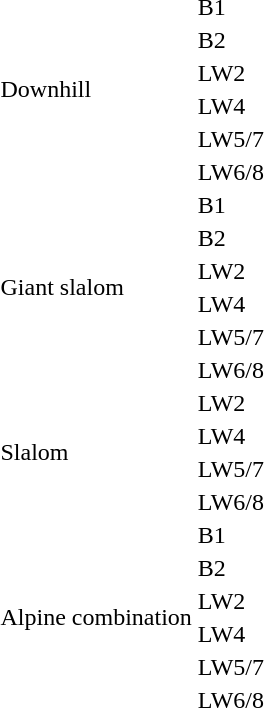<table>
<tr>
<td rowspan="6">Downhill<br></td>
<td>B1<br></td>
<td></td>
<td></td>
<td></td>
</tr>
<tr>
<td>B2<br></td>
<td></td>
<td></td>
<td></td>
</tr>
<tr>
<td>LW2<br></td>
<td></td>
<td></td>
<td></td>
</tr>
<tr>
<td>LW4<br></td>
<td></td>
<td></td>
<td></td>
</tr>
<tr>
<td>LW5/7<br></td>
<td></td>
<td></td>
<td></td>
</tr>
<tr>
<td>LW6/8<br></td>
<td></td>
<td></td>
<td></td>
</tr>
<tr>
<td rowspan="6">Giant slalom</td>
<td>B1<br></td>
<td></td>
<td></td>
<td></td>
</tr>
<tr>
<td>B2<br></td>
<td></td>
<td></td>
<td></td>
</tr>
<tr>
<td>LW2<br></td>
<td></td>
<td></td>
<td></td>
</tr>
<tr>
<td>LW4<br></td>
<td></td>
<td></td>
<td></td>
</tr>
<tr>
<td>LW5/7<br></td>
<td></td>
<td></td>
<td></td>
</tr>
<tr>
<td>LW6/8<br></td>
<td></td>
<td></td>
<td></td>
</tr>
<tr>
<td rowspan="4">Slalom</td>
<td>LW2<br></td>
<td></td>
<td></td>
<td></td>
</tr>
<tr>
<td>LW4<br></td>
<td></td>
<td></td>
<td></td>
</tr>
<tr>
<td>LW5/7<br></td>
<td></td>
<td></td>
<td></td>
</tr>
<tr>
<td>LW6/8<br></td>
<td></td>
<td></td>
<td></td>
</tr>
<tr>
<td rowspan="6">Alpine combination</td>
<td>B1<br></td>
<td></td>
<td></td>
<td></td>
</tr>
<tr>
<td>B2<br></td>
<td></td>
<td></td>
<td></td>
</tr>
<tr>
<td>LW2<br></td>
<td></td>
<td></td>
<td></td>
</tr>
<tr>
<td>LW4<br></td>
<td></td>
<td></td>
<td></td>
</tr>
<tr>
<td>LW5/7<br></td>
<td></td>
<td></td>
<td></td>
</tr>
<tr>
<td>LW6/8<br></td>
<td></td>
<td></td>
<td></td>
</tr>
</table>
